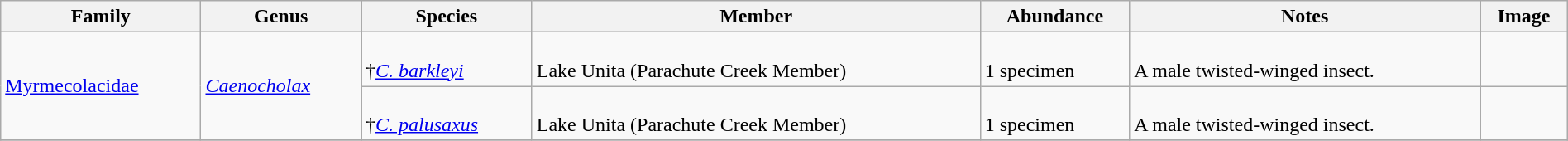<table class="wikitable" style="margin:auto;width:100%;">
<tr>
<th>Family</th>
<th>Genus</th>
<th>Species</th>
<th>Member</th>
<th>Abundance</th>
<th>Notes</th>
<th>Image</th>
</tr>
<tr>
<td rowspan=2><a href='#'>Myrmecolacidae</a></td>
<td rowspan=2><em><a href='#'>Caenocholax</a></em></td>
<td><br>†<em><a href='#'>C. barkleyi</a></em> </td>
<td><br>Lake Unita (Parachute Creek Member)</td>
<td><br>1 specimen</td>
<td><br>A male twisted-winged insect.</td>
<td></td>
</tr>
<tr>
<td><br>†<em><a href='#'>C. palusaxus</a></em> </td>
<td><br>Lake Unita (Parachute Creek Member)</td>
<td><br>1 specimen</td>
<td><br>A male twisted-winged insect.</td>
<td></td>
</tr>
<tr>
</tr>
</table>
